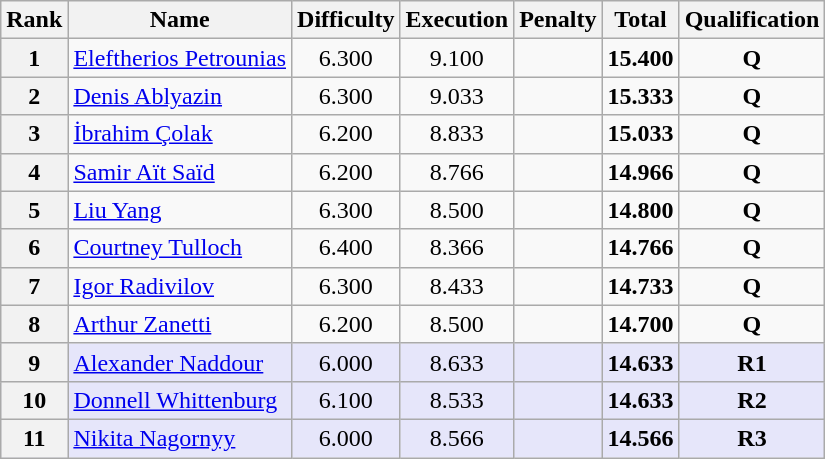<table class="wikitable sortable" style="text-align:center">
<tr>
<th>Rank</th>
<th>Name</th>
<th>Difficulty</th>
<th>Execution</th>
<th>Penalty</th>
<th>Total</th>
<th>Qualification</th>
</tr>
<tr>
<th><strong>1</strong></th>
<td align="left"> <a href='#'>Eleftherios Petrounias</a></td>
<td>6.300</td>
<td>9.100</td>
<td></td>
<td><strong>15.400</strong></td>
<td><strong>Q</strong></td>
</tr>
<tr>
<th><strong>2</strong></th>
<td align="left"> <a href='#'>Denis Ablyazin</a></td>
<td>6.300</td>
<td>9.033</td>
<td></td>
<td><strong>15.333</strong></td>
<td><strong>Q</strong></td>
</tr>
<tr>
<th><strong>3</strong></th>
<td align="left"> <a href='#'>İbrahim Çolak</a></td>
<td>6.200</td>
<td>8.833</td>
<td></td>
<td><strong>15.033</strong></td>
<td><strong>Q</strong></td>
</tr>
<tr>
<th><strong>4</strong></th>
<td align="left"> <a href='#'>Samir Aït Saïd</a></td>
<td>6.200</td>
<td>8.766</td>
<td></td>
<td><strong>14.966</strong></td>
<td><strong>Q</strong></td>
</tr>
<tr>
<th><strong>5</strong></th>
<td align="left"> <a href='#'>Liu Yang</a></td>
<td>6.300</td>
<td>8.500</td>
<td></td>
<td><strong>14.800</strong></td>
<td><strong>Q</strong></td>
</tr>
<tr>
<th><strong>6</strong></th>
<td align="left"> <a href='#'>Courtney Tulloch</a></td>
<td>6.400</td>
<td>8.366</td>
<td></td>
<td><strong>14.766</strong></td>
<td><strong>Q</strong></td>
</tr>
<tr>
<th><strong>7</strong></th>
<td align="left"> <a href='#'>Igor Radivilov</a></td>
<td>6.300</td>
<td>8.433</td>
<td></td>
<td><strong>14.733</strong></td>
<td><strong>Q</strong></td>
</tr>
<tr>
<th><strong>8</strong></th>
<td align="left"> <a href='#'>Arthur Zanetti</a></td>
<td>6.200</td>
<td>8.500</td>
<td></td>
<td><strong>14.700</strong></td>
<td><strong>Q</strong></td>
</tr>
<tr bgcolor="e6e6fa">
<th><strong>9</strong></th>
<td align="left"> <a href='#'>Alexander Naddour</a></td>
<td>6.000</td>
<td>8.633</td>
<td></td>
<td><strong>14.633</strong></td>
<td><strong>R1</strong></td>
</tr>
<tr bgcolor="e6e6fa">
<th><strong>10</strong></th>
<td align="left"> <a href='#'>Donnell Whittenburg</a></td>
<td>6.100</td>
<td>8.533</td>
<td></td>
<td><strong>14.633</strong></td>
<td><strong>R2</strong></td>
</tr>
<tr bgcolor="e6e6fa">
<th><strong>11</strong></th>
<td align="left"> <a href='#'>Nikita Nagornyy</a></td>
<td>6.000</td>
<td>8.566</td>
<td></td>
<td><strong>14.566</strong></td>
<td><strong>R3</strong></td>
</tr>
</table>
